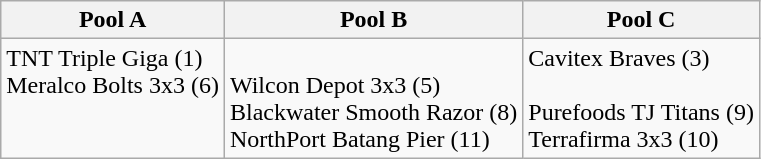<table class=wikitable>
<tr>
<th>Pool A</th>
<th>Pool B</th>
<th>Pool C</th>
</tr>
<tr valign=top>
<td>TNT Triple Giga (1) <br> Meralco Bolts 3x3 (6) <br> </td>
<td> <br> Wilcon Depot 3x3 (5) <br> Blackwater Smooth Razor (8) <br> NorthPort Batang Pier (11)</td>
<td>Cavitex Braves (3) <br>  <br> Purefoods TJ Titans (9) <br> Terrafirma 3x3 (10)</td>
</tr>
</table>
